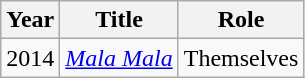<table class="wikitable plainrowheaders sortable">
<tr>
<th scope="col">Year</th>
<th scope="col">Title</th>
<th scope="col">Role</th>
</tr>
<tr>
<td>2014</td>
<td><a href='#'><em>Mala Mala</em></a></td>
<td>Themselves</td>
</tr>
</table>
